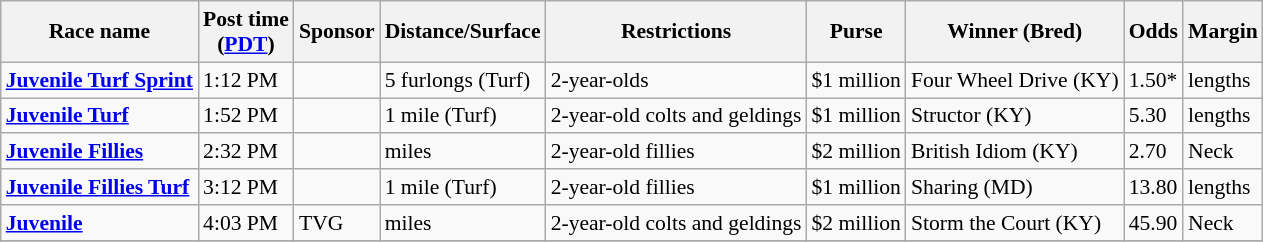<table class="wikitable sortable" style="font-size:90%">
<tr>
<th>Race name</th>
<th>Post time<br> (<a href='#'>PDT</a>)</th>
<th>Sponsor</th>
<th>Distance/Surface</th>
<th>Restrictions</th>
<th>Purse</th>
<th>Winner (Bred)</th>
<th>Odds</th>
<th>Margin</th>
</tr>
<tr>
<td><strong><a href='#'>Juvenile Turf Sprint</a></strong></td>
<td>1:12 PM</td>
<td></td>
<td>5 furlongs (Turf)</td>
<td>2-year-olds</td>
<td>$1 million</td>
<td>Four Wheel Drive (KY)</td>
<td>1.50*</td>
<td> lengths</td>
</tr>
<tr>
<td><strong><a href='#'>Juvenile Turf</a></strong></td>
<td>1:52 PM</td>
<td></td>
<td>1 mile (Turf)</td>
<td>2-year-old colts and geldings</td>
<td>$1 million</td>
<td>Structor (KY)</td>
<td>5.30</td>
<td> lengths</td>
</tr>
<tr>
<td><strong><a href='#'>Juvenile Fillies</a></strong></td>
<td>2:32 PM</td>
<td></td>
<td> miles</td>
<td>2-year-old fillies</td>
<td>$2 million</td>
<td>British Idiom (KY)</td>
<td>2.70</td>
<td>Neck</td>
</tr>
<tr>
<td><strong><a href='#'>Juvenile Fillies Turf</a></strong></td>
<td>3:12 PM</td>
<td></td>
<td>1 mile (Turf)</td>
<td>2-year-old fillies</td>
<td>$1 million</td>
<td>Sharing (MD)</td>
<td>13.80</td>
<td> lengths</td>
</tr>
<tr>
<td><strong><a href='#'>Juvenile</a></strong></td>
<td>4:03 PM</td>
<td>TVG</td>
<td> miles</td>
<td>2-year-old colts and geldings</td>
<td>$2 million</td>
<td>Storm the Court (KY)</td>
<td>45.90</td>
<td>Neck</td>
</tr>
<tr>
</tr>
</table>
